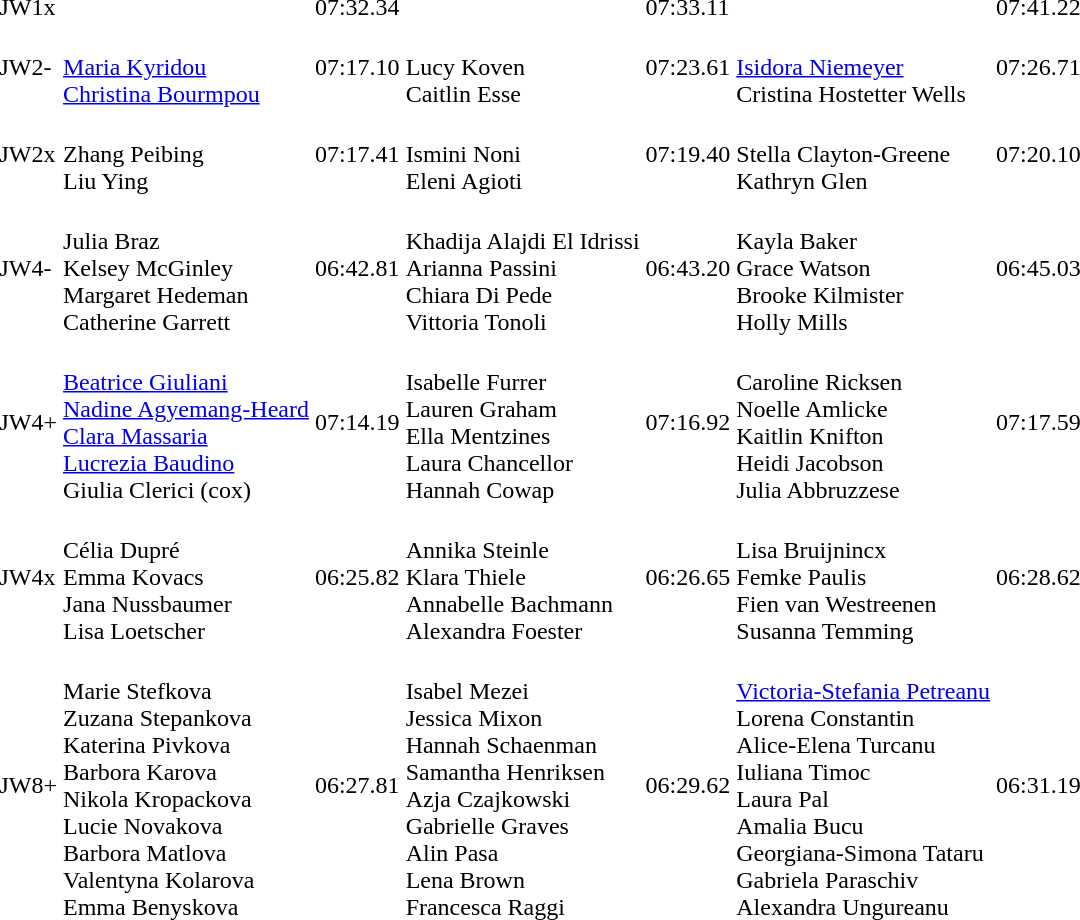<table>
<tr>
<td>JW1x</td>
<td></td>
<td>07:32.34</td>
<td></td>
<td>07:33.11</td>
<td></td>
<td>07:41.22</td>
</tr>
<tr>
<td>JW2-</td>
<td><br><a href='#'>Maria Kyridou</a><br><a href='#'>Christina Bourmpou</a></td>
<td>07:17.10</td>
<td><br>Lucy Koven<br>Caitlin Esse</td>
<td>07:23.61</td>
<td><br><a href='#'>Isidora Niemeyer</a><br>Cristina Hostetter Wells</td>
<td>07:26.71</td>
</tr>
<tr>
<td>JW2x</td>
<td><br>Zhang Peibing<br>Liu Ying</td>
<td>07:17.41</td>
<td><br>Ismini Noni<br>Eleni Agioti</td>
<td>07:19.40</td>
<td><br>Stella Clayton-Greene<br>Kathryn Glen</td>
<td>07:20.10</td>
</tr>
<tr>
<td>JW4-</td>
<td><br>Julia Braz<br>Kelsey McGinley<br>Margaret Hedeman<br>Catherine Garrett</td>
<td>06:42.81</td>
<td><br>Khadija Alajdi El Idrissi<br>Arianna Passini<br>Chiara Di Pede<br>Vittoria Tonoli</td>
<td>06:43.20</td>
<td><br>Kayla Baker<br>Grace Watson<br>Brooke Kilmister<br>Holly Mills</td>
<td>06:45.03</td>
</tr>
<tr>
<td>JW4+</td>
<td><br><a href='#'>Beatrice Giuliani</a><br><a href='#'>Nadine Agyemang-Heard</a><br><a href='#'>Clara Massaria</a><br><a href='#'>Lucrezia Baudino</a><br>Giulia Clerici (cox)</td>
<td>07:14.19</td>
<td><br>Isabelle Furrer<br>Lauren Graham<br>Ella Mentzines<br>Laura Chancellor<br>Hannah Cowap</td>
<td>07:16.92</td>
<td><br>Caroline Ricksen<br>Noelle Amlicke<br>Kaitlin Knifton<br>Heidi Jacobson<br>Julia Abbruzzese</td>
<td>07:17.59</td>
</tr>
<tr>
<td>JW4x</td>
<td><br>Célia Dupré<br>Emma Kovacs<br>Jana Nussbaumer<br>Lisa Loetscher</td>
<td>06:25.82</td>
<td><br>Annika Steinle<br>Klara Thiele<br>Annabelle Bachmann<br>Alexandra Foester</td>
<td>06:26.65</td>
<td><br>Lisa Bruijnincx<br>Femke Paulis<br>Fien van Westreenen<br>Susanna Temming</td>
<td>06:28.62</td>
</tr>
<tr>
<td>JW8+</td>
<td><br>Marie Stefkova<br>Zuzana Stepankova<br>Katerina Pivkova<br>Barbora Karova<br>Nikola Kropackova<br>Lucie Novakova<br>Barbora Matlova<br>Valentyna Kolarova<br>Emma Benyskova</td>
<td>06:27.81</td>
<td><br>Isabel Mezei<br>Jessica Mixon<br>Hannah Schaenman<br>Samantha Henriksen<br>Azja Czajkowski<br>Gabrielle Graves<br>Alin Pasa<br>Lena Brown<br>Francesca Raggi</td>
<td>06:29.62</td>
<td><br><a href='#'>Victoria-Stefania Petreanu</a><br>Lorena Constantin<br>Alice-Elena Turcanu<br>Iuliana Timoc<br>Laura Pal<br>Amalia Bucu<br>Georgiana-Simona Tataru<br>Gabriela Paraschiv<br>Alexandra Ungureanu</td>
<td>06:31.19</td>
</tr>
</table>
